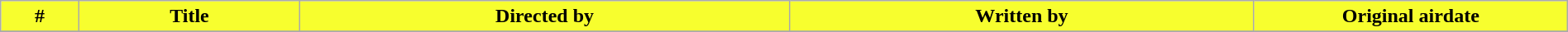<table class="wikitable plainrowheaders" width="100%" style="background:#FFFFFF;">
<tr>
<th width="5%" style="background:#F7FE2E;">#</th>
<th style="background:#F7FE2E;">Title</th>
<th style="background:#F7FE2E;">Directed by</th>
<th style="background:#F7FE2E;">Written by</th>
<th width="20%" style="background:#F7FE2E;">Original airdate</th>
</tr>
<tr>
</tr>
</table>
